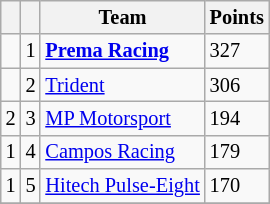<table class="wikitable" style="font-size: 85%;">
<tr>
<th></th>
<th></th>
<th>Team</th>
<th>Points</th>
</tr>
<tr>
<td align="left"></td>
<td align="center">1</td>
<td> <strong><a href='#'>Prema Racing</a></strong></td>
<td>327</td>
</tr>
<tr>
<td align="left"></td>
<td align="center">2</td>
<td> <a href='#'>Trident</a></td>
<td>306</td>
</tr>
<tr>
<td align="left"> 2</td>
<td align="center">3</td>
<td> <a href='#'>MP Motorsport</a></td>
<td>194</td>
</tr>
<tr>
<td align="left"> 1</td>
<td align="center">4</td>
<td> <a href='#'>Campos Racing</a></td>
<td>179</td>
</tr>
<tr>
<td align="left"> 1</td>
<td align="center">5</td>
<td> <a href='#'>Hitech Pulse-Eight</a></td>
<td>170</td>
</tr>
<tr>
</tr>
</table>
